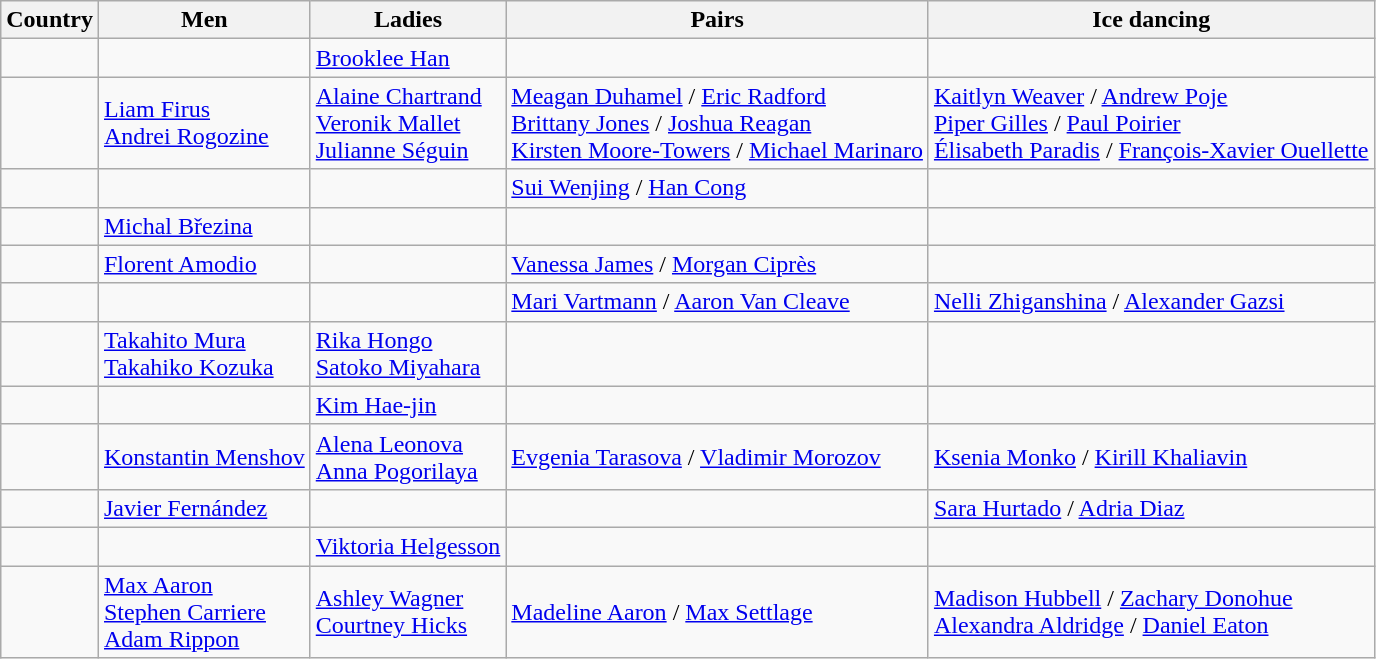<table class="wikitable">
<tr>
<th>Country</th>
<th>Men</th>
<th>Ladies</th>
<th>Pairs</th>
<th>Ice dancing</th>
</tr>
<tr>
<td></td>
<td></td>
<td><a href='#'>Brooklee Han</a></td>
<td></td>
<td></td>
</tr>
<tr>
<td></td>
<td><a href='#'>Liam Firus</a> <br> <a href='#'>Andrei Rogozine</a></td>
<td><a href='#'>Alaine Chartrand</a> <br> <a href='#'>Veronik Mallet</a> <br> <a href='#'>Julianne Séguin</a></td>
<td><a href='#'>Meagan Duhamel</a> / <a href='#'>Eric Radford</a> <br> <a href='#'>Brittany Jones</a> / <a href='#'>Joshua Reagan</a> <br> <a href='#'>Kirsten Moore-Towers</a> / <a href='#'>Michael Marinaro</a></td>
<td><a href='#'>Kaitlyn Weaver</a> / <a href='#'>Andrew Poje</a> <br> <a href='#'>Piper Gilles</a> / <a href='#'>Paul Poirier</a> <br> <a href='#'>Élisabeth Paradis</a> / <a href='#'>François-Xavier Ouellette</a></td>
</tr>
<tr>
<td></td>
<td></td>
<td></td>
<td><a href='#'>Sui Wenjing</a> / <a href='#'>Han Cong</a></td>
<td></td>
</tr>
<tr>
<td></td>
<td><a href='#'>Michal Březina</a></td>
<td></td>
<td></td>
<td></td>
</tr>
<tr>
<td></td>
<td><a href='#'>Florent Amodio</a></td>
<td></td>
<td><a href='#'>Vanessa James</a> / <a href='#'>Morgan Ciprès</a></td>
<td></td>
</tr>
<tr>
<td></td>
<td></td>
<td></td>
<td><a href='#'>Mari Vartmann</a> / <a href='#'>Aaron Van Cleave</a></td>
<td><a href='#'>Nelli Zhiganshina</a> / <a href='#'>Alexander Gazsi</a></td>
</tr>
<tr>
<td></td>
<td><a href='#'>Takahito Mura</a> <br> <a href='#'>Takahiko Kozuka</a></td>
<td><a href='#'>Rika Hongo</a> <br> <a href='#'>Satoko Miyahara</a></td>
<td></td>
<td></td>
</tr>
<tr>
<td></td>
<td></td>
<td><a href='#'>Kim Hae-jin</a></td>
<td></td>
<td></td>
</tr>
<tr>
<td></td>
<td><a href='#'>Konstantin Menshov</a></td>
<td><a href='#'>Alena Leonova</a> <br> <a href='#'>Anna Pogorilaya</a></td>
<td><a href='#'>Evgenia Tarasova</a> / <a href='#'>Vladimir Morozov</a></td>
<td><a href='#'>Ksenia Monko</a> / <a href='#'>Kirill Khaliavin</a></td>
</tr>
<tr>
<td></td>
<td><a href='#'>Javier Fernández</a></td>
<td></td>
<td></td>
<td><a href='#'>Sara Hurtado</a> / <a href='#'>Adria Diaz</a></td>
</tr>
<tr>
<td></td>
<td></td>
<td><a href='#'>Viktoria Helgesson</a></td>
<td></td>
<td></td>
</tr>
<tr>
<td></td>
<td><a href='#'>Max Aaron</a> <br> <a href='#'>Stephen Carriere</a> <br> <a href='#'>Adam Rippon</a></td>
<td><a href='#'>Ashley Wagner</a> <br> <a href='#'>Courtney Hicks</a></td>
<td><a href='#'>Madeline Aaron</a> / <a href='#'>Max Settlage</a></td>
<td><a href='#'>Madison Hubbell</a> / <a href='#'>Zachary Donohue</a> <br> <a href='#'>Alexandra Aldridge</a> / <a href='#'>Daniel Eaton</a></td>
</tr>
</table>
